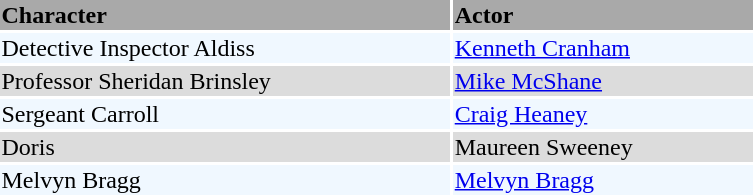<table style="width:40%; height:100px" border="0">
<tr>
<td style="background:darkgray"><strong>Character</strong></td>
<td style="background:darkgray"><strong>Actor</strong></td>
</tr>
<tr>
<td style="background:aliceblue">Detective Inspector Aldiss</td>
<td style="background:aliceblue"><a href='#'>Kenneth Cranham</a></td>
</tr>
<tr>
<td style="background:gainsboro">Professor Sheridan Brinsley</td>
<td style="background:gainsboro"><a href='#'>Mike McShane</a></td>
</tr>
<tr>
<td style="background:aliceblue">Sergeant Carroll</td>
<td style="background:aliceblue"><a href='#'>Craig Heaney</a></td>
</tr>
<tr>
<td style="background:gainsboro">Doris</td>
<td style="background:gainsboro">Maureen Sweeney</td>
</tr>
<tr>
<td style="background:aliceblue">Melvyn Bragg</td>
<td style="background:aliceblue"><a href='#'>Melvyn Bragg</a></td>
</tr>
</table>
